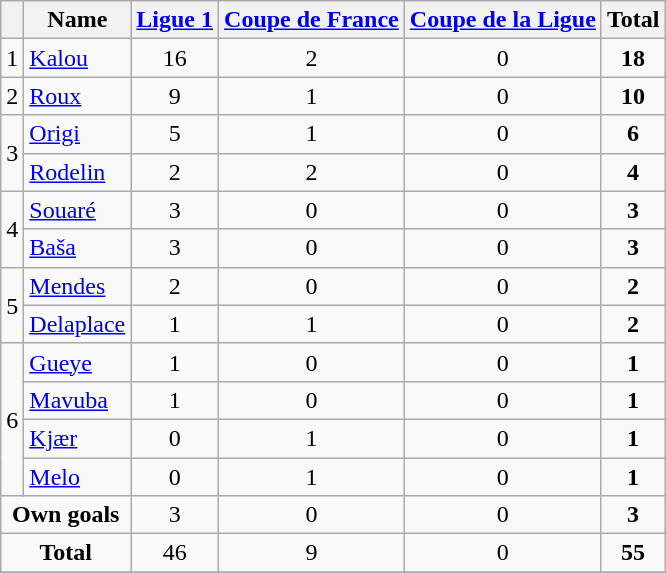<table class="wikitable" style="text-align:center;">
<tr>
<th></th>
<th>Name</th>
<th><a href='#'>Ligue 1</a></th>
<th><a href='#'>Coupe de France</a></th>
<th><a href='#'>Coupe de la Ligue</a></th>
<th>Total</th>
</tr>
<tr>
<td rowspan=>1</td>
<td align=left> <a href='#'>Kalou</a></td>
<td>16</td>
<td>2</td>
<td>0</td>
<td><strong>18</strong></td>
</tr>
<tr>
<td rowspan=>2</td>
<td align=left> <a href='#'>Roux</a></td>
<td>9</td>
<td>1</td>
<td>0</td>
<td><strong>10</strong></td>
</tr>
<tr>
<td rowspan=2>3</td>
<td align=left> <a href='#'>Origi</a></td>
<td>5</td>
<td>1</td>
<td>0</td>
<td><strong>6</strong></td>
</tr>
<tr>
<td align=left> <a href='#'>Rodelin</a></td>
<td>2</td>
<td>2</td>
<td>0</td>
<td><strong>4</strong></td>
</tr>
<tr>
<td rowspan=2>4</td>
<td align=left> <a href='#'>Souaré</a></td>
<td>3</td>
<td>0</td>
<td>0</td>
<td><strong>3</strong></td>
</tr>
<tr>
<td align=left> <a href='#'>Baša</a></td>
<td>3</td>
<td>0</td>
<td>0</td>
<td><strong>3</strong></td>
</tr>
<tr>
<td rowspan=2>5</td>
<td align=left> <a href='#'>Mendes</a></td>
<td>2</td>
<td>0</td>
<td>0</td>
<td><strong>2</strong></td>
</tr>
<tr>
<td align=left> <a href='#'>Delaplace</a></td>
<td>1</td>
<td>1</td>
<td>0</td>
<td><strong>2</strong></td>
</tr>
<tr>
<td rowspan=4>6</td>
<td align=left> <a href='#'>Gueye</a></td>
<td>1</td>
<td>0</td>
<td>0</td>
<td><strong>1</strong></td>
</tr>
<tr>
<td align=left> <a href='#'>Mavuba</a></td>
<td>1</td>
<td>0</td>
<td>0</td>
<td><strong>1</strong></td>
</tr>
<tr>
<td align=left> <a href='#'>Kjær</a></td>
<td>0</td>
<td>1</td>
<td>0</td>
<td><strong>1</strong></td>
</tr>
<tr>
<td align=left> <a href='#'>Melo</a></td>
<td>0</td>
<td>1</td>
<td>0</td>
<td><strong>1</strong></td>
</tr>
<tr>
<td colspan=2><strong>Own goals</strong></td>
<td>3</td>
<td>0</td>
<td>0</td>
<td><strong>3</strong></td>
</tr>
<tr>
<td colspan=2><strong>Total</strong></td>
<td>46</td>
<td>9</td>
<td>0</td>
<td><strong>55</strong></td>
</tr>
<tr>
</tr>
</table>
